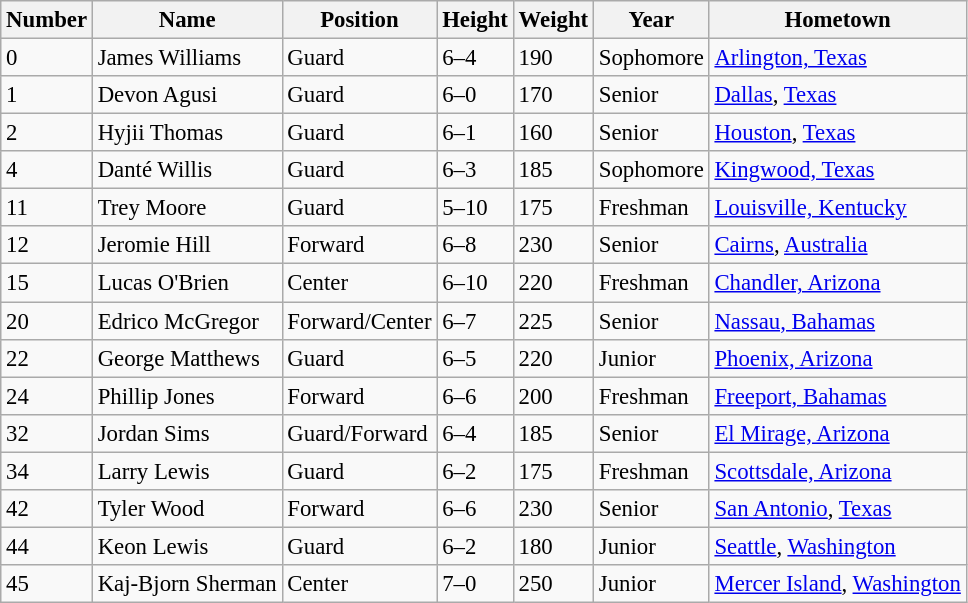<table class="wikitable sortable" style="font-size: 95%;">
<tr>
<th>Number</th>
<th>Name</th>
<th>Position</th>
<th>Height</th>
<th>Weight</th>
<th>Year</th>
<th>Hometown</th>
</tr>
<tr>
<td>0</td>
<td>James Williams</td>
<td>Guard</td>
<td>6–4</td>
<td>190</td>
<td>Sophomore</td>
<td><a href='#'>Arlington, Texas</a></td>
</tr>
<tr>
<td>1</td>
<td>Devon Agusi</td>
<td>Guard</td>
<td>6–0</td>
<td>170</td>
<td>Senior</td>
<td><a href='#'>Dallas</a>, <a href='#'>Texas</a></td>
</tr>
<tr>
<td>2</td>
<td>Hyjii Thomas</td>
<td>Guard</td>
<td>6–1</td>
<td>160</td>
<td>Senior</td>
<td><a href='#'>Houston</a>, <a href='#'>Texas</a></td>
</tr>
<tr>
<td>4</td>
<td>Danté Willis</td>
<td>Guard</td>
<td>6–3</td>
<td>185</td>
<td>Sophomore</td>
<td><a href='#'>Kingwood, Texas</a></td>
</tr>
<tr>
<td>11</td>
<td>Trey Moore</td>
<td>Guard</td>
<td>5–10</td>
<td>175</td>
<td>Freshman</td>
<td><a href='#'>Louisville, Kentucky</a></td>
</tr>
<tr>
<td>12</td>
<td>Jeromie Hill</td>
<td>Forward</td>
<td>6–8</td>
<td>230</td>
<td>Senior</td>
<td><a href='#'>Cairns</a>, <a href='#'>Australia</a></td>
</tr>
<tr>
<td>15</td>
<td>Lucas O'Brien</td>
<td>Center</td>
<td>6–10</td>
<td>220</td>
<td>Freshman</td>
<td><a href='#'>Chandler, Arizona</a></td>
</tr>
<tr>
<td>20</td>
<td>Edrico McGregor</td>
<td>Forward/Center</td>
<td>6–7</td>
<td>225</td>
<td>Senior</td>
<td><a href='#'>Nassau, Bahamas</a></td>
</tr>
<tr>
<td>22</td>
<td>George Matthews</td>
<td>Guard</td>
<td>6–5</td>
<td>220</td>
<td>Junior</td>
<td><a href='#'>Phoenix, Arizona</a></td>
</tr>
<tr>
<td>24</td>
<td>Phillip Jones</td>
<td>Forward</td>
<td>6–6</td>
<td>200</td>
<td>Freshman</td>
<td><a href='#'>Freeport, Bahamas</a></td>
</tr>
<tr>
<td>32</td>
<td>Jordan Sims</td>
<td>Guard/Forward</td>
<td>6–4</td>
<td>185</td>
<td>Senior</td>
<td><a href='#'>El Mirage, Arizona</a></td>
</tr>
<tr>
<td>34</td>
<td>Larry Lewis</td>
<td>Guard</td>
<td>6–2</td>
<td>175</td>
<td>Freshman</td>
<td><a href='#'>Scottsdale, Arizona</a></td>
</tr>
<tr>
<td>42</td>
<td>Tyler Wood</td>
<td>Forward</td>
<td>6–6</td>
<td>230</td>
<td>Senior</td>
<td><a href='#'>San Antonio</a>, <a href='#'>Texas</a></td>
</tr>
<tr>
<td>44</td>
<td>Keon Lewis</td>
<td>Guard</td>
<td>6–2</td>
<td>180</td>
<td>Junior</td>
<td><a href='#'>Seattle</a>, <a href='#'>Washington</a></td>
</tr>
<tr>
<td>45</td>
<td>Kaj-Bjorn Sherman</td>
<td>Center</td>
<td>7–0</td>
<td>250</td>
<td>Junior</td>
<td><a href='#'>Mercer Island</a>, <a href='#'>Washington</a></td>
</tr>
</table>
